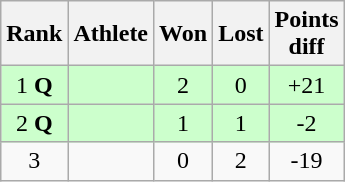<table class="wikitable">
<tr>
<th>Rank</th>
<th>Athlete</th>
<th>Won</th>
<th>Lost</th>
<th>Points<br>diff</th>
</tr>
<tr bgcolor="#ccffcc">
<td align="center">1 <strong>Q</strong></td>
<td><strong></strong></td>
<td align="center">2</td>
<td align="center">0</td>
<td align="center">+21</td>
</tr>
<tr bgcolor="#ccffcc">
<td align="center">2 <strong>Q</strong></td>
<td><strong></strong></td>
<td align="center">1</td>
<td align="center">1</td>
<td align="center">-2</td>
</tr>
<tr>
<td align="center">3 <strong></strong></td>
<td></td>
<td align="center">0</td>
<td align="center">2</td>
<td align="center">-19</td>
</tr>
</table>
